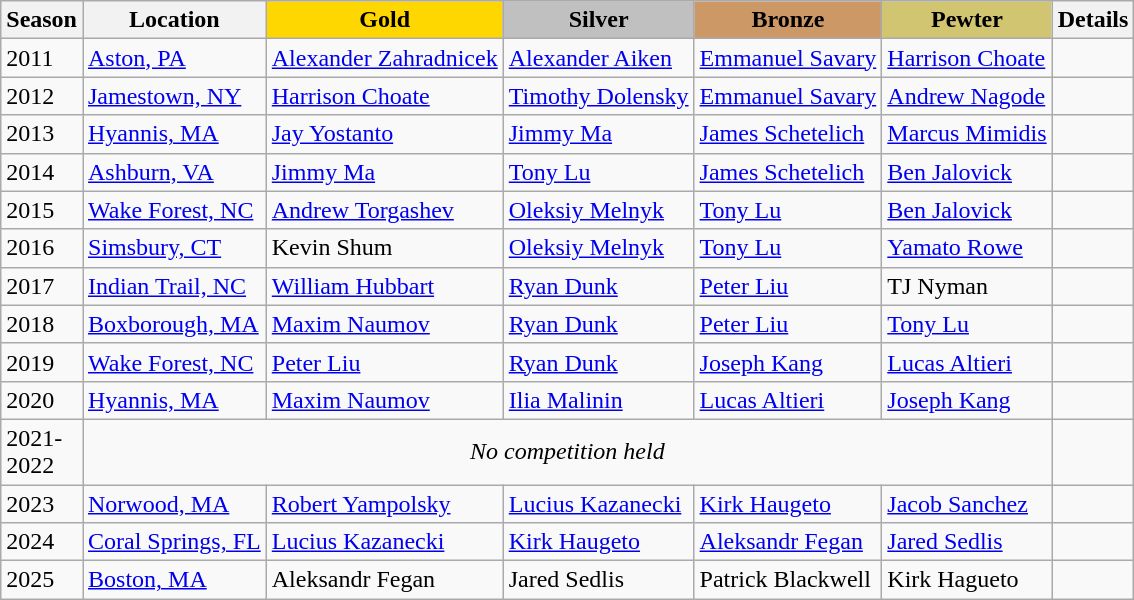<table class="wikitable">
<tr>
<th>Season</th>
<th>Location</th>
<td align=center bgcolor=gold><strong>Gold</strong></td>
<td align=center bgcolor=silver><strong>Silver</strong></td>
<td align=center bgcolor=cc9966><strong>Bronze</strong></td>
<td align=center bgcolor=d1c571><strong>Pewter</strong></td>
<th>Details</th>
</tr>
<tr>
<td>2011</td>
<td><a href='#'>Aston, PA</a></td>
<td><a href='#'>Alexander Zahradnicek</a></td>
<td><a href='#'>Alexander Aiken</a></td>
<td><a href='#'>Emmanuel Savary</a></td>
<td><a href='#'>Harrison Choate</a></td>
<td></td>
</tr>
<tr>
<td>2012</td>
<td><a href='#'>Jamestown, NY</a></td>
<td><a href='#'>Harrison Choate</a></td>
<td><a href='#'>Timothy Dolensky</a></td>
<td><a href='#'>Emmanuel Savary</a></td>
<td><a href='#'>Andrew Nagode</a></td>
<td></td>
</tr>
<tr>
<td>2013</td>
<td><a href='#'>Hyannis, MA</a></td>
<td><a href='#'>Jay Yostanto</a></td>
<td><a href='#'>Jimmy Ma</a></td>
<td><a href='#'>James Schetelich</a></td>
<td><a href='#'>Marcus Mimidis</a></td>
<td></td>
</tr>
<tr>
<td>2014</td>
<td><a href='#'>Ashburn, VA</a></td>
<td><a href='#'>Jimmy Ma</a></td>
<td><a href='#'>Tony Lu</a></td>
<td><a href='#'>James Schetelich</a></td>
<td><a href='#'>Ben Jalovick</a></td>
<td></td>
</tr>
<tr>
<td>2015</td>
<td><a href='#'>Wake Forest, NC</a></td>
<td><a href='#'>Andrew Torgashev</a></td>
<td><a href='#'>Oleksiy Melnyk</a></td>
<td><a href='#'>Tony Lu</a></td>
<td><a href='#'>Ben Jalovick</a></td>
<td></td>
</tr>
<tr>
<td>2016</td>
<td><a href='#'>Simsbury, CT</a></td>
<td>Kevin Shum</td>
<td><a href='#'>Oleksiy Melnyk</a></td>
<td><a href='#'>Tony Lu</a></td>
<td><a href='#'>Yamato Rowe</a></td>
<td></td>
</tr>
<tr>
<td>2017</td>
<td><a href='#'>Indian Trail, NC</a></td>
<td><a href='#'>William Hubbart</a></td>
<td><a href='#'>Ryan Dunk</a></td>
<td><a href='#'>Peter Liu</a></td>
<td>TJ Nyman</td>
<td></td>
</tr>
<tr>
<td>2018</td>
<td><a href='#'>Boxborough, MA</a></td>
<td><a href='#'>Maxim Naumov</a></td>
<td><a href='#'>Ryan Dunk</a></td>
<td><a href='#'>Peter Liu</a></td>
<td><a href='#'>Tony Lu</a></td>
<td></td>
</tr>
<tr>
<td>2019</td>
<td><a href='#'>Wake Forest, NC</a></td>
<td><a href='#'>Peter Liu</a></td>
<td><a href='#'>Ryan Dunk</a></td>
<td><a href='#'>Joseph Kang</a></td>
<td><a href='#'>Lucas Altieri</a></td>
<td></td>
</tr>
<tr>
<td>2020</td>
<td><a href='#'>Hyannis, MA</a></td>
<td><a href='#'>Maxim Naumov</a></td>
<td><a href='#'>Ilia Malinin</a></td>
<td><a href='#'>Lucas Altieri</a></td>
<td><a href='#'>Joseph Kang</a></td>
<td></td>
</tr>
<tr>
<td>2021- <br> 2022</td>
<td colspan="5" align="center"><em>No competition held</em></td>
<td></td>
</tr>
<tr>
<td>2023</td>
<td><a href='#'>Norwood, MA</a></td>
<td><a href='#'>Robert Yampolsky</a></td>
<td><a href='#'>Lucius Kazanecki</a></td>
<td><a href='#'>Kirk Haugeto</a></td>
<td><a href='#'>Jacob Sanchez</a></td>
<td></td>
</tr>
<tr>
<td>2024</td>
<td><a href='#'>Coral Springs, FL</a></td>
<td><a href='#'>Lucius Kazanecki</a></td>
<td><a href='#'>Kirk Haugeto</a></td>
<td><a href='#'>Aleksandr Fegan</a></td>
<td><a href='#'>Jared Sedlis</a></td>
<td></td>
</tr>
<tr>
<td>2025</td>
<td><a href='#'>Boston, MA</a></td>
<td>Aleksandr Fegan</td>
<td>Jared Sedlis</td>
<td>Patrick Blackwell</td>
<td>Kirk Hagueto</td>
<td></td>
</tr>
</table>
